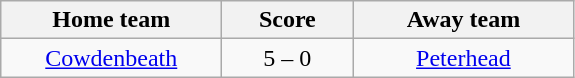<table class="wikitable" style="text-align: center">
<tr>
<th width=140>Home team</th>
<th width=80>Score</th>
<th width=140>Away team</th>
</tr>
<tr>
<td><a href='#'>Cowdenbeath</a></td>
<td>5 – 0</td>
<td><a href='#'>Peterhead</a></td>
</tr>
</table>
